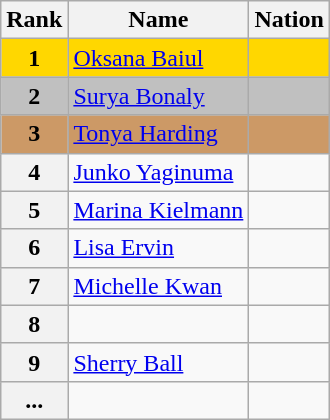<table class="wikitable">
<tr>
<th>Rank</th>
<th>Name</th>
<th>Nation</th>
</tr>
<tr bgcolor="gold">
<td align="center"><strong>1</strong></td>
<td><a href='#'>Oksana Baiul</a></td>
<td></td>
</tr>
<tr bgcolor="silver">
<td align="center"><strong>2</strong></td>
<td><a href='#'>Surya Bonaly</a></td>
<td></td>
</tr>
<tr bgcolor="cc9966">
<td align="center"><strong>3</strong></td>
<td><a href='#'>Tonya Harding</a></td>
<td></td>
</tr>
<tr>
<th>4</th>
<td><a href='#'>Junko Yaginuma</a></td>
<td></td>
</tr>
<tr>
<th>5</th>
<td><a href='#'>Marina Kielmann</a></td>
<td></td>
</tr>
<tr>
<th>6</th>
<td><a href='#'>Lisa Ervin</a></td>
<td></td>
</tr>
<tr>
<th>7</th>
<td><a href='#'>Michelle Kwan</a></td>
<td></td>
</tr>
<tr>
<th>8</th>
<td></td>
<td></td>
</tr>
<tr>
<th>9</th>
<td><a href='#'>Sherry Ball</a></td>
<td></td>
</tr>
<tr>
<th>...</th>
<td></td>
<td></td>
</tr>
</table>
